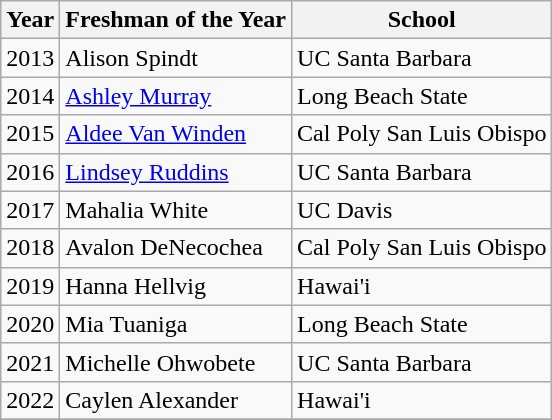<table class="wikitable">
<tr>
<th>Year</th>
<th>Freshman of the Year</th>
<th>School</th>
</tr>
<tr>
<td>2013</td>
<td>Alison Spindt</td>
<td>UC Santa Barbara</td>
</tr>
<tr>
<td>2014</td>
<td><a href='#'>Ashley Murray</a></td>
<td>Long Beach State</td>
</tr>
<tr>
<td>2015</td>
<td><a href='#'>Aldee Van Winden</a></td>
<td>Cal Poly San Luis Obispo</td>
</tr>
<tr>
<td>2016</td>
<td><a href='#'>Lindsey Ruddins</a></td>
<td>UC Santa Barbara</td>
</tr>
<tr>
<td>2017</td>
<td>Mahalia White</td>
<td>UC Davis</td>
</tr>
<tr>
<td>2018</td>
<td>Avalon DeNecochea</td>
<td>Cal Poly San Luis Obispo</td>
</tr>
<tr>
<td>2019</td>
<td>Hanna Hellvig</td>
<td>Hawai'i</td>
</tr>
<tr>
<td>2020</td>
<td>Mia Tuaniga</td>
<td>Long Beach State</td>
</tr>
<tr>
<td>2021</td>
<td>Michelle Ohwobete</td>
<td>UC Santa Barbara</td>
</tr>
<tr>
<td>2022</td>
<td>Caylen Alexander</td>
<td>Hawai'i</td>
</tr>
<tr>
</tr>
</table>
